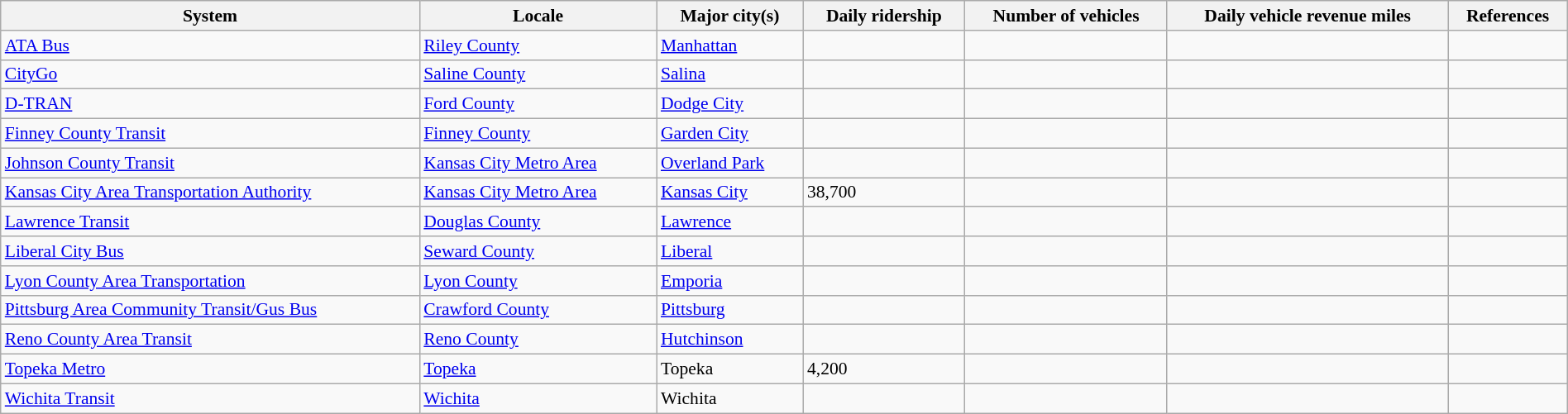<table class="wikitable sortable" style="font-size: 90%; width: 100%">
<tr>
<th>System</th>
<th>Locale</th>
<th>Major city(s)</th>
<th>Daily ridership</th>
<th>Number of vehicles</th>
<th>Daily vehicle revenue miles</th>
<th>References</th>
</tr>
<tr>
<td><a href='#'>ATA Bus</a></td>
<td><a href='#'>Riley County</a></td>
<td><a href='#'>Manhattan</a></td>
<td></td>
<td></td>
<td></td>
<td></td>
</tr>
<tr>
<td><a href='#'>CityGo</a></td>
<td><a href='#'>Saline County</a></td>
<td><a href='#'>Salina</a></td>
<td></td>
<td></td>
<td></td>
<td></td>
</tr>
<tr>
<td><a href='#'>D-TRAN</a></td>
<td><a href='#'>Ford County</a></td>
<td><a href='#'>Dodge City</a></td>
<td></td>
<td></td>
<td></td>
<td></td>
</tr>
<tr>
<td><a href='#'>Finney County Transit</a></td>
<td><a href='#'>Finney County</a></td>
<td><a href='#'>Garden City</a></td>
<td></td>
<td></td>
<td></td>
<td></td>
</tr>
<tr>
<td><a href='#'>Johnson County Transit</a></td>
<td><a href='#'>Kansas City Metro Area</a></td>
<td><a href='#'>Overland Park</a></td>
<td></td>
<td></td>
<td></td>
<td></td>
</tr>
<tr>
<td><a href='#'>Kansas City Area Transportation Authority</a></td>
<td><a href='#'>Kansas City Metro Area</a></td>
<td><a href='#'>Kansas City</a></td>
<td>38,700</td>
<td></td>
<td></td>
<td></td>
</tr>
<tr>
<td><a href='#'>Lawrence Transit</a></td>
<td><a href='#'>Douglas County</a></td>
<td><a href='#'>Lawrence</a></td>
<td></td>
<td></td>
<td></td>
<td></td>
</tr>
<tr>
<td><a href='#'>Liberal City Bus</a></td>
<td><a href='#'>Seward County</a></td>
<td><a href='#'>Liberal</a></td>
<td></td>
<td></td>
<td></td>
<td></td>
</tr>
<tr>
<td><a href='#'>Lyon County Area Transportation</a></td>
<td><a href='#'>Lyon County</a></td>
<td><a href='#'>Emporia</a></td>
<td></td>
<td></td>
<td></td>
<td></td>
</tr>
<tr>
<td><a href='#'>Pittsburg Area Community Transit/Gus Bus</a></td>
<td><a href='#'>Crawford County</a></td>
<td><a href='#'>Pittsburg</a></td>
<td></td>
<td></td>
<td></td>
<td></td>
</tr>
<tr>
<td><a href='#'>Reno County Area Transit</a></td>
<td><a href='#'>Reno County</a></td>
<td><a href='#'>Hutchinson</a></td>
<td></td>
<td></td>
<td></td>
<td></td>
</tr>
<tr>
<td><a href='#'>Topeka Metro</a></td>
<td><a href='#'>Topeka</a></td>
<td>Topeka</td>
<td>4,200</td>
<td></td>
<td></td>
<td></td>
</tr>
<tr>
<td><a href='#'>Wichita Transit</a></td>
<td><a href='#'>Wichita</a></td>
<td>Wichita</td>
<td></td>
<td></td>
<td></td>
<td></td>
</tr>
</table>
